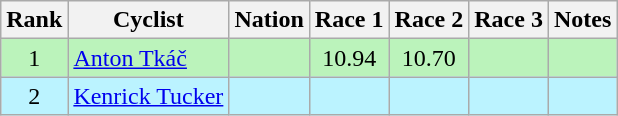<table class="wikitable sortable" style="text-align:center;">
<tr>
<th>Rank</th>
<th>Cyclist</th>
<th>Nation</th>
<th>Race 1</th>
<th>Race 2</th>
<th>Race 3</th>
<th>Notes</th>
</tr>
<tr bgcolor=bbf3bb>
<td>1</td>
<td align=left><a href='#'>Anton Tkáč</a></td>
<td align=left></td>
<td>10.94</td>
<td>10.70</td>
<td></td>
<td></td>
</tr>
<tr bgcolor=bbf3ff>
<td>2</td>
<td align=left><a href='#'>Kenrick Tucker</a></td>
<td align=left></td>
<td></td>
<td></td>
<td></td>
<td></td>
</tr>
</table>
